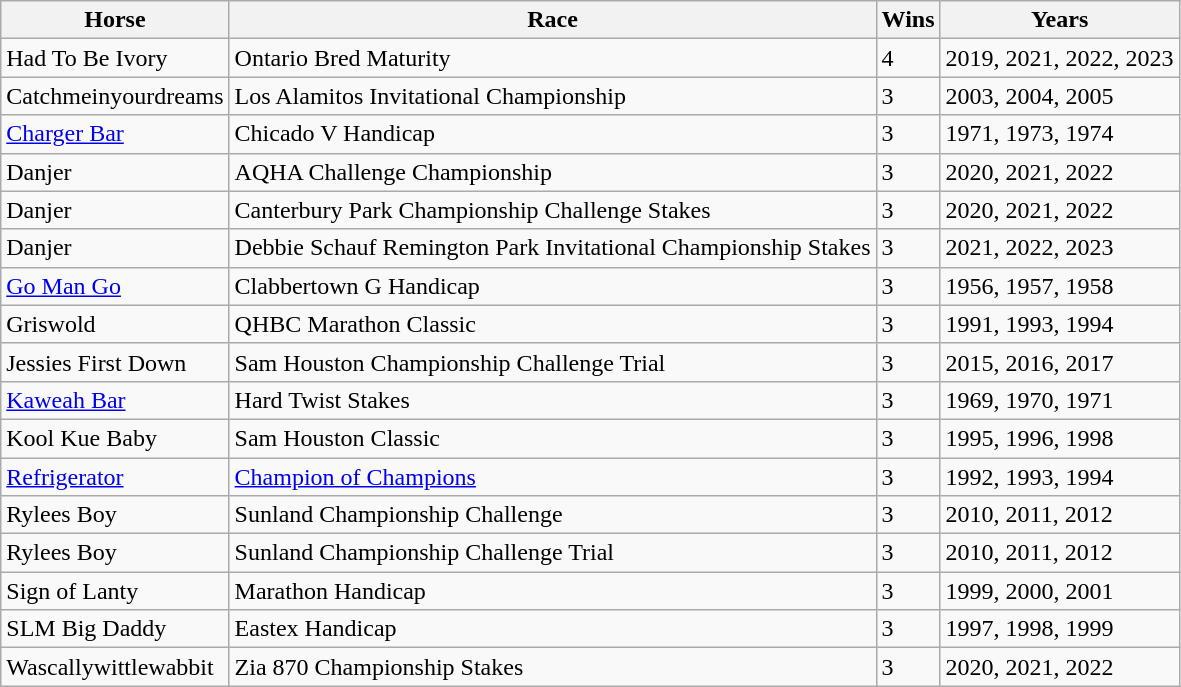<table class="wikitable sortable">
<tr>
<th>Horse</th>
<th>Race</th>
<th>Wins</th>
<th>Years</th>
</tr>
<tr>
<td>Had To Be Ivory</td>
<td>Ontario Bred Maturity</td>
<td>4</td>
<td>2019, 2021, 2022, 2023</td>
</tr>
<tr>
<td>Catchmeinyourdreams</td>
<td>Los Alamitos Invitational Championship</td>
<td>3</td>
<td>2003, 2004, 2005</td>
</tr>
<tr>
<td><a href='#'>Charger Bar</a></td>
<td>Chicado V Handicap</td>
<td>3</td>
<td>1971, 1973, 1974</td>
</tr>
<tr>
<td>Danjer</td>
<td>AQHA Challenge Championship</td>
<td>3</td>
<td>2020, 2021, 2022</td>
</tr>
<tr>
<td>Danjer</td>
<td>Canterbury Park Championship Challenge Stakes</td>
<td>3</td>
<td>2020, 2021, 2022</td>
</tr>
<tr>
<td>Danjer</td>
<td>Debbie Schauf Remington Park Invitational Championship  Stakes</td>
<td>3</td>
<td>2021, 2022, 2023</td>
</tr>
<tr>
<td><a href='#'>Go Man Go</a></td>
<td>Clabbertown G Handicap</td>
<td>3</td>
<td>1956, 1957, 1958</td>
</tr>
<tr>
<td>Griswold</td>
<td>QHBC Marathon Classic</td>
<td>3</td>
<td>1991, 1993, 1994</td>
</tr>
<tr>
<td>Jessies First Down</td>
<td>Sam Houston Championship Challenge Trial</td>
<td>3</td>
<td>2015, 2016, 2017</td>
</tr>
<tr>
<td><a href='#'>Kaweah Bar</a></td>
<td>Hard Twist Stakes</td>
<td>3</td>
<td>1969, 1970, 1971</td>
</tr>
<tr>
<td>Kool Kue Baby</td>
<td>Sam Houston Classic</td>
<td>3</td>
<td>1995, 1996, 1998</td>
</tr>
<tr>
<td><a href='#'>Refrigerator</a></td>
<td><a href='#'>Champion of Champions</a></td>
<td>3</td>
<td>1992, 1993, 1994</td>
</tr>
<tr>
<td>Rylees Boy</td>
<td>Sunland Championship Challenge</td>
<td>3</td>
<td>2010, 2011, 2012</td>
</tr>
<tr>
<td>Rylees Boy</td>
<td>Sunland Championship Challenge Trial</td>
<td>3</td>
<td>2010, 2011, 2012</td>
</tr>
<tr>
<td>Sign of Lanty</td>
<td>Marathon Handicap</td>
<td>3</td>
<td>1999, 2000, 2001</td>
</tr>
<tr>
<td>SLM Big Daddy</td>
<td>Eastex Handicap</td>
<td>3</td>
<td>1997, 1998, 1999</td>
</tr>
<tr>
<td>Wascallywittlewabbit</td>
<td>Zia 870 Championship Stakes</td>
<td>3</td>
<td>2020, 2021, 2022</td>
</tr>
</table>
